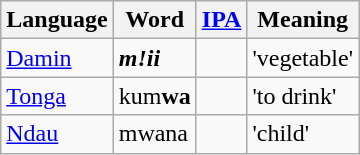<table class="wikitable">
<tr>
<th>Language</th>
<th>Word</th>
<th><a href='#'>IPA</a></th>
<th>Meaning</th>
</tr>
<tr>
<td><a href='#'>Damin</a></td>
<td><strong><em>m!<strong>ii<em></td>
<td></td>
<td>'vegetable'</td>
</tr>
<tr>
<td><a href='#'>Tonga</a></td>
<td></em>ku</strong>m<strong>wa<em></td>
<td></td>
<td>'to drink'</td>
</tr>
<tr>
<td><a href='#'>Ndau</a></td>
<td></em></strong>m</strong>wana</em></td>
<td></td>
<td>'child'</td>
</tr>
</table>
